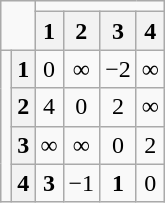<table class=wikitable style="float:left; margin:10px; text-align:center;">
<tr>
<td colspan="2" rowspan="2"></td>
<td colspan="4"></td>
</tr>
<tr>
<th>1</th>
<th>2</th>
<th>3</th>
<th>4</th>
</tr>
<tr>
<td rowspan="4"></td>
<th>1</th>
<td>0</td>
<td>∞</td>
<td>−2</td>
<td>∞</td>
</tr>
<tr>
<th>2</th>
<td>4</td>
<td>0</td>
<td>2</td>
<td>∞</td>
</tr>
<tr>
<th>3</th>
<td>∞</td>
<td>∞</td>
<td>0</td>
<td>2</td>
</tr>
<tr>
<th>4</th>
<td><strong>3</strong></td>
<td>−1</td>
<td><strong>1</strong></td>
<td>0</td>
</tr>
</table>
